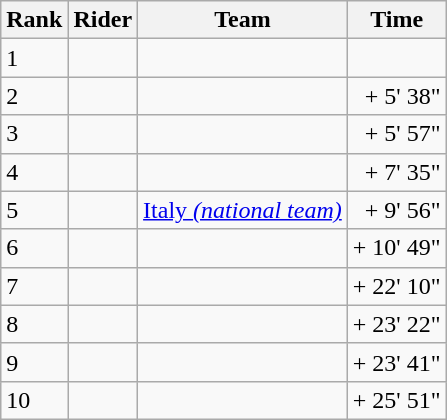<table class="wikitable">
<tr>
<th>Rank</th>
<th>Rider</th>
<th>Team</th>
<th>Time</th>
</tr>
<tr>
<td>1</td>
<td> </td>
<td></td>
<td align="right"></td>
</tr>
<tr>
<td>2</td>
<td></td>
<td></td>
<td align="right">+ 5' 38"</td>
</tr>
<tr>
<td>3</td>
<td></td>
<td></td>
<td align="right">+ 5' 57"</td>
</tr>
<tr>
<td>4</td>
<td></td>
<td></td>
<td align="right">+ 7' 35"</td>
</tr>
<tr>
<td>5</td>
<td></td>
<td><a href='#'>Italy <em>(national team)</em></a></td>
<td align="right">+ 9' 56"</td>
</tr>
<tr>
<td>6</td>
<td></td>
<td></td>
<td align="right">+ 10' 49"</td>
</tr>
<tr>
<td>7</td>
<td></td>
<td></td>
<td align="right">+ 22' 10"</td>
</tr>
<tr>
<td>8</td>
<td></td>
<td></td>
<td align="right">+ 23' 22"</td>
</tr>
<tr>
<td>9</td>
<td></td>
<td></td>
<td align="right">+ 23' 41"</td>
</tr>
<tr>
<td>10</td>
<td></td>
<td></td>
<td align="right">+ 25' 51"</td>
</tr>
</table>
